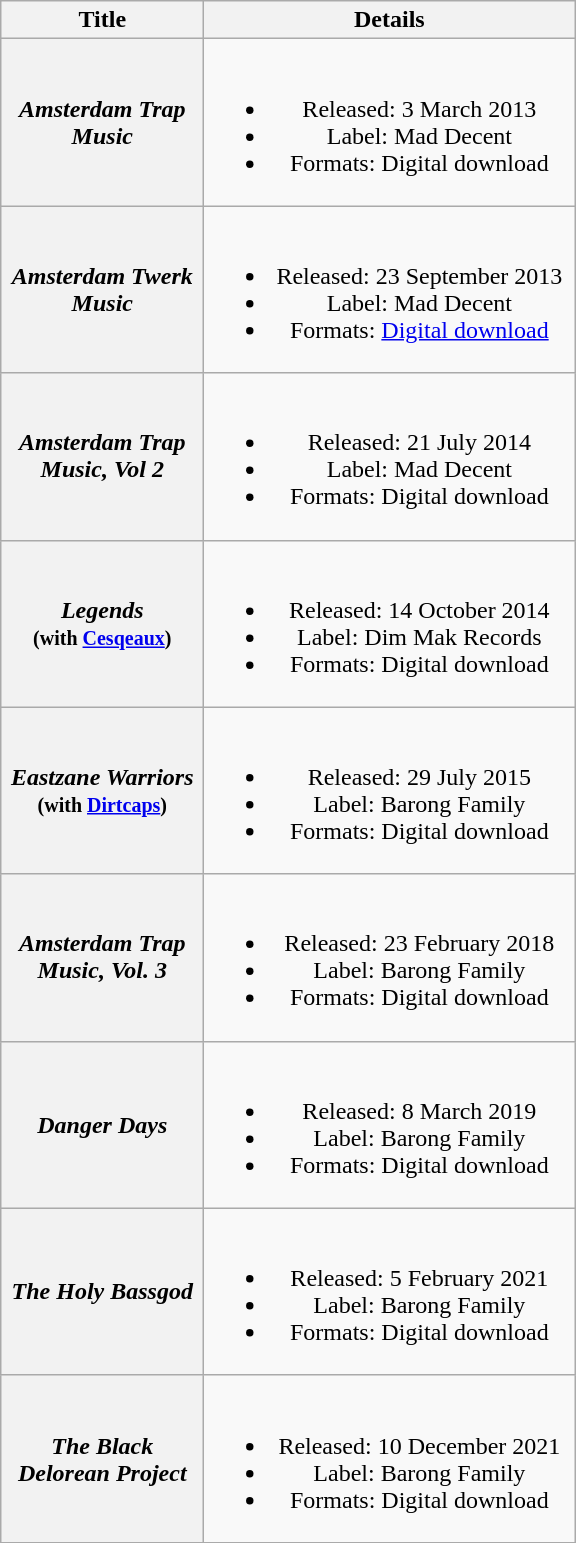<table class="wikitable plainrowheaders" style="text-align:center;">
<tr>
<th scope="col" style="width:8em;">Title</th>
<th scope="col" style="width:15em;">Details</th>
</tr>
<tr>
<th scope="row"><em>Amsterdam Trap Music</em></th>
<td><br><ul><li>Released: 3 March 2013</li><li>Label: Mad Decent</li><li>Formats: Digital download</li></ul></td>
</tr>
<tr>
<th scope="row"><em>Amsterdam Twerk Music</em></th>
<td><br><ul><li>Released: 23 September 2013</li><li>Label: Mad Decent</li><li>Formats: <a href='#'>Digital download</a></li></ul></td>
</tr>
<tr>
<th scope="row"><em>Amsterdam Trap Music, Vol 2</em></th>
<td><br><ul><li>Released: 21 July 2014</li><li>Label: Mad Decent</li><li>Formats: Digital download</li></ul></td>
</tr>
<tr>
<th scope="row"><em>Legends</em><br><small>(with <a href='#'>Cesqeaux</a>)</small></th>
<td><br><ul><li>Released: 14 October 2014</li><li>Label: Dim Mak Records</li><li>Formats: Digital download</li></ul></td>
</tr>
<tr>
<th scope="row"><em>Eastzane Warriors</em><br><small>(with <a href='#'>Dirtcaps</a>)</small></th>
<td><br><ul><li>Released: 29 July 2015</li><li>Label: Barong Family</li><li>Formats: Digital download</li></ul></td>
</tr>
<tr>
<th scope="row"><em>Amsterdam Trap Music, Vol. 3</em></th>
<td><br><ul><li>Released: 23 February 2018</li><li>Label: Barong Family</li><li>Formats: Digital download</li></ul></td>
</tr>
<tr>
<th scope="row"><em>Danger Days</em></th>
<td><br><ul><li>Released: 8 March 2019</li><li>Label: Barong Family</li><li>Formats: Digital download</li></ul></td>
</tr>
<tr>
<th scope="row"><em>The Holy Bassgod</em></th>
<td><br><ul><li>Released: 5 February 2021</li><li>Label: Barong Family</li><li>Formats: Digital download</li></ul></td>
</tr>
<tr>
<th scope="row"><em>The Black Delorean Project</em></th>
<td><br><ul><li>Released: 10 December 2021</li><li>Label: Barong Family</li><li>Formats: Digital download</li></ul></td>
</tr>
</table>
